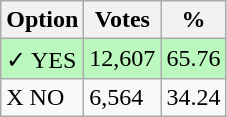<table class="wikitable">
<tr>
<th>Option</th>
<th>Votes</th>
<th>%</th>
</tr>
<tr>
<td style=background:#bbf8be>✓ YES</td>
<td style=background:#bbf8be>12,607</td>
<td style=background:#bbf8be>65.76</td>
</tr>
<tr>
<td>X NO</td>
<td>6,564</td>
<td>34.24</td>
</tr>
</table>
